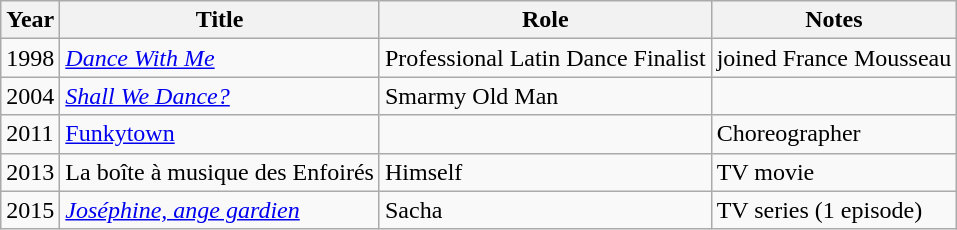<table class="wikitable sortable">
<tr>
<th>Year</th>
<th>Title</th>
<th>Role</th>
<th class="unsortable">Notes</th>
</tr>
<tr>
<td>1998</td>
<td><em><a href='#'>Dance With Me</a></em></td>
<td>Professional Latin Dance Finalist</td>
<td>joined France Mousseau</td>
</tr>
<tr>
<td>2004</td>
<td><em><a href='#'>Shall We Dance?</a></em></td>
<td>Smarmy Old Man</td>
<td></td>
</tr>
<tr>
<td>2011</td>
<td><a href='#'>Funkytown</a></td>
<td></td>
<td>Choreographer</td>
</tr>
<tr>
<td>2013</td>
<td>La boîte à musique des Enfoirés</td>
<td>Himself</td>
<td>TV movie</td>
</tr>
<tr>
<td>2015</td>
<td><em><a href='#'>Joséphine, ange gardien</a></em></td>
<td>Sacha</td>
<td>TV series (1 episode)</td>
</tr>
</table>
